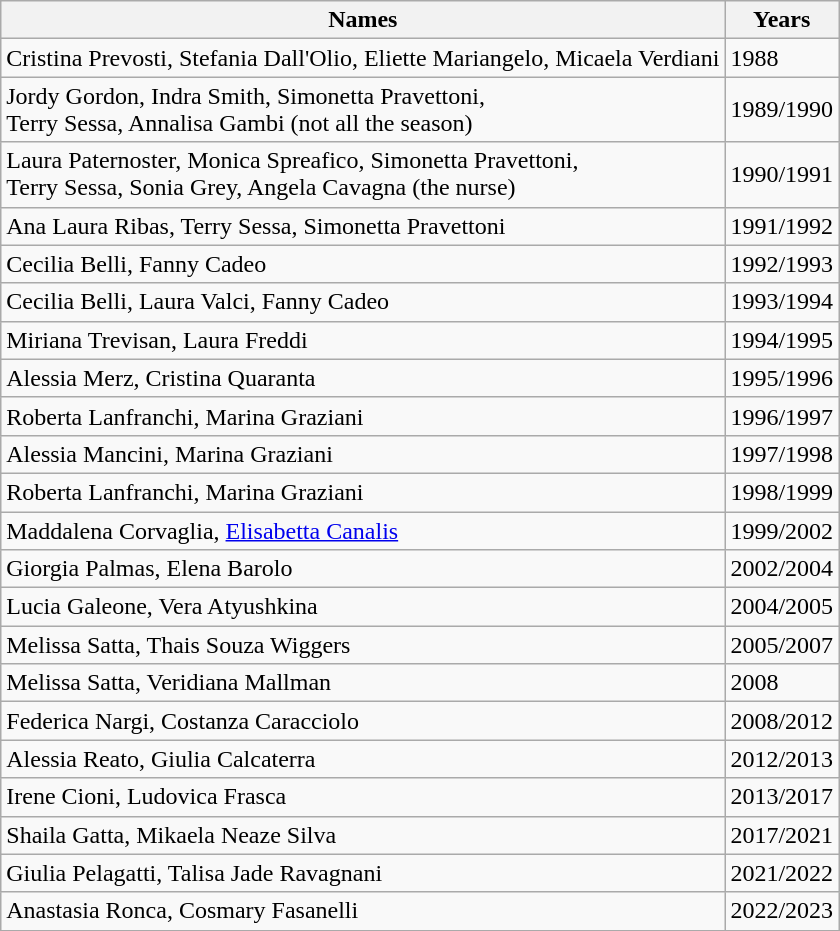<table class="wikitable">
<tr>
<th>Names</th>
<th>Years</th>
</tr>
<tr>
<td>Cristina Prevosti, Stefania Dall'Olio, Eliette Mariangelo, Micaela Verdiani</td>
<td>1988</td>
</tr>
<tr>
<td>Jordy Gordon, Indra Smith, Simonetta Pravettoni, <br>Terry Sessa, Annalisa Gambi (not all the season)</td>
<td>1989/1990</td>
</tr>
<tr>
<td>Laura Paternoster, Monica Spreafico, Simonetta Pravettoni,<br> Terry Sessa, Sonia Grey, Angela Cavagna (the nurse)</td>
<td>1990/1991</td>
</tr>
<tr>
<td>Ana Laura Ribas, Terry Sessa, Simonetta Pravettoni</td>
<td>1991/1992</td>
</tr>
<tr>
<td>Cecilia Belli, Fanny Cadeo</td>
<td>1992/1993</td>
</tr>
<tr>
<td>Cecilia Belli, Laura Valci, Fanny Cadeo</td>
<td>1993/1994</td>
</tr>
<tr>
<td>Miriana Trevisan, Laura Freddi</td>
<td>1994/1995</td>
</tr>
<tr>
<td>Alessia Merz, Cristina Quaranta</td>
<td>1995/1996</td>
</tr>
<tr>
<td>Roberta Lanfranchi, Marina Graziani</td>
<td>1996/1997</td>
</tr>
<tr>
<td>Alessia Mancini, Marina Graziani</td>
<td>1997/1998</td>
</tr>
<tr>
<td>Roberta Lanfranchi, Marina Graziani</td>
<td>1998/1999</td>
</tr>
<tr>
<td>Maddalena Corvaglia, <a href='#'>Elisabetta Canalis</a></td>
<td>1999/2002</td>
</tr>
<tr>
<td>Giorgia Palmas, Elena Barolo</td>
<td>2002/2004</td>
</tr>
<tr>
<td>Lucia Galeone, Vera Atyushkina</td>
<td>2004/2005</td>
</tr>
<tr>
<td>Melissa Satta, Thais Souza Wiggers</td>
<td>2005/2007</td>
</tr>
<tr>
<td>Melissa Satta, Veridiana Mallman</td>
<td>2008</td>
</tr>
<tr>
<td>Federica Nargi, Costanza Caracciolo</td>
<td>2008/2012</td>
</tr>
<tr>
<td>Alessia Reato, Giulia Calcaterra</td>
<td>2012/2013</td>
</tr>
<tr>
<td>Irene Cioni, Ludovica Frasca</td>
<td>2013/2017</td>
</tr>
<tr>
<td>Shaila Gatta, Mikaela Neaze Silva</td>
<td>2017/2021</td>
</tr>
<tr>
<td>Giulia Pelagatti, Talisa Jade Ravagnani</td>
<td>2021/2022</td>
</tr>
<tr>
<td>Anastasia Ronca, Cosmary Fasanelli</td>
<td>2022/2023</td>
</tr>
</table>
